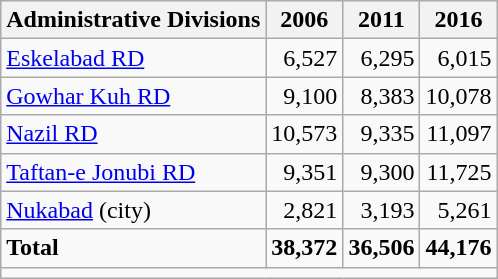<table class="wikitable">
<tr>
<th>Administrative Divisions</th>
<th>2006</th>
<th>2011</th>
<th>2016</th>
</tr>
<tr>
<td><a href='#'>Eskelabad RD</a></td>
<td style="text-align: right;">6,527</td>
<td style="text-align: right;">6,295</td>
<td style="text-align: right;">6,015</td>
</tr>
<tr>
<td><a href='#'>Gowhar Kuh RD</a></td>
<td style="text-align: right;">9,100</td>
<td style="text-align: right;">8,383</td>
<td style="text-align: right;">10,078</td>
</tr>
<tr>
<td><a href='#'>Nazil RD</a></td>
<td style="text-align: right;">10,573</td>
<td style="text-align: right;">9,335</td>
<td style="text-align: right;">11,097</td>
</tr>
<tr>
<td><a href='#'>Taftan-e Jonubi RD</a></td>
<td style="text-align: right;">9,351</td>
<td style="text-align: right;">9,300</td>
<td style="text-align: right;">11,725</td>
</tr>
<tr>
<td><a href='#'>Nukabad</a> (city)</td>
<td style="text-align: right;">2,821</td>
<td style="text-align: right;">3,193</td>
<td style="text-align: right;">5,261</td>
</tr>
<tr>
<td><strong>Total</strong></td>
<td style="text-align: right;"><strong>38,372</strong></td>
<td style="text-align: right;"><strong>36,506</strong></td>
<td style="text-align: right;"><strong>44,176</strong></td>
</tr>
<tr>
<td colspan=4></td>
</tr>
</table>
